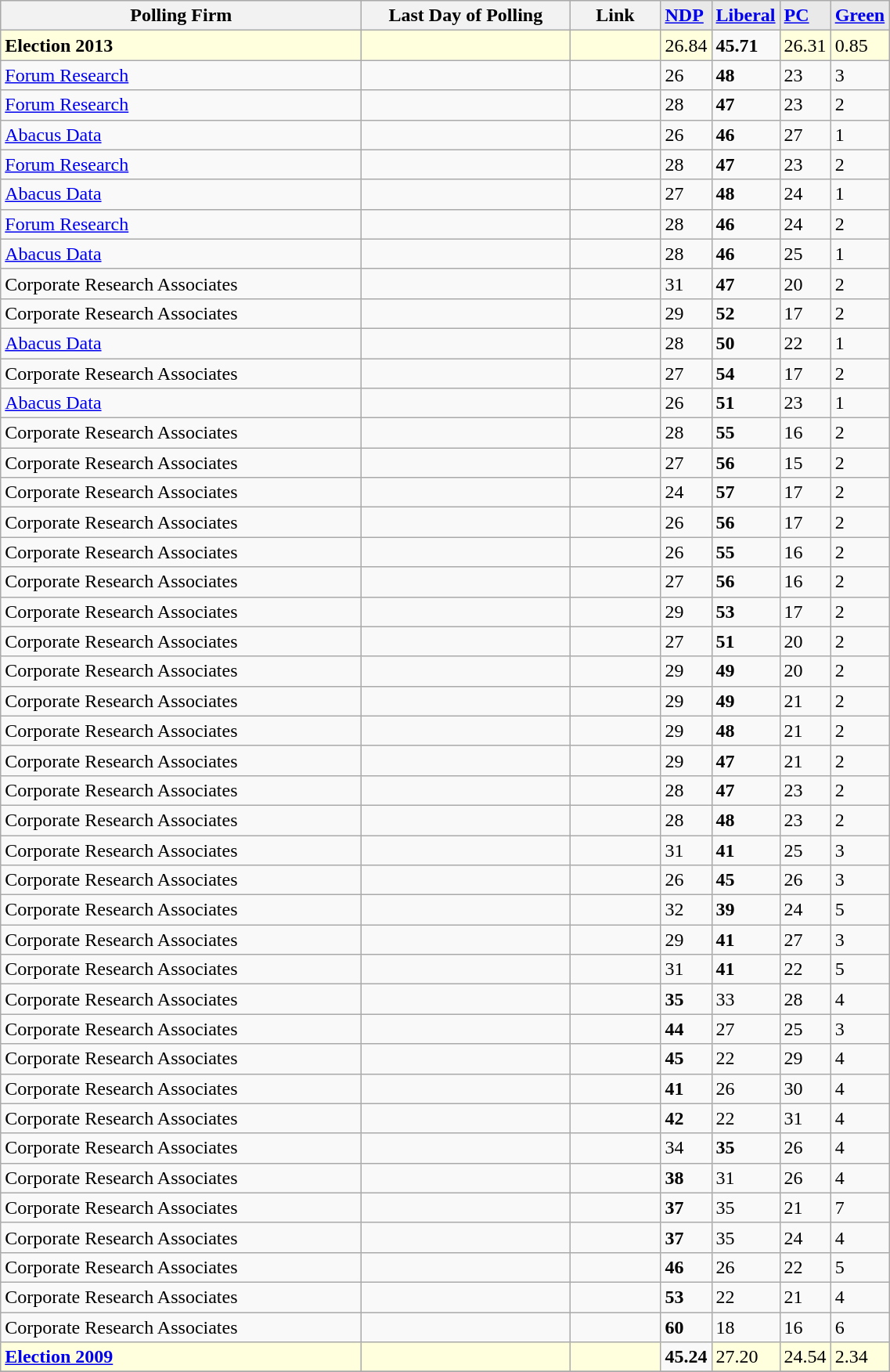<table class="wikitable sortable">
<tr style="background:#e9e9e9;">
<th style="width: 300px">Polling Firm</th>
<th style="width: 170px">Last Day of Polling</th>
<th style="width: 70px" class="unsortable">Link</th>
<td><strong><a href='#'>NDP</a></strong></td>
<td><strong><a href='#'>Liberal</a></strong></td>
<td><strong><a href='#'>PC</a></strong></td>
<td><strong><a href='#'>Green</a></strong></td>
</tr>
<tr>
<td bgcolor="#FFFFDD"><strong>Election 2013</strong></td>
<td bgcolor="#FFFFDD"></td>
<td bgcolor="#FFFFDD"></td>
<td bgcolor="#FFFFDD">26.84</td>
<td><strong>45.71</strong></td>
<td bgcolor="#FFFFDD">26.31</td>
<td bgcolor="#FFFFDD">0.85</td>
</tr>
<tr>
<td><a href='#'>Forum Research</a></td>
<td></td>
<td></td>
<td>26</td>
<td><strong>48</strong></td>
<td>23</td>
<td>3</td>
</tr>
<tr>
<td><a href='#'>Forum Research</a></td>
<td></td>
<td></td>
<td>28</td>
<td><strong>47</strong></td>
<td>23</td>
<td>2</td>
</tr>
<tr>
<td><a href='#'>Abacus Data</a></td>
<td></td>
<td></td>
<td>26</td>
<td><strong>46</strong></td>
<td>27</td>
<td>1</td>
</tr>
<tr>
<td><a href='#'>Forum Research</a></td>
<td></td>
<td></td>
<td>28</td>
<td><strong>47</strong></td>
<td>23</td>
<td>2</td>
</tr>
<tr>
<td><a href='#'>Abacus Data</a></td>
<td></td>
<td></td>
<td>27</td>
<td><strong>48</strong></td>
<td>24</td>
<td>1</td>
</tr>
<tr>
<td><a href='#'>Forum Research</a></td>
<td></td>
<td></td>
<td>28</td>
<td><strong>46</strong></td>
<td>24</td>
<td>2</td>
</tr>
<tr>
<td><a href='#'>Abacus Data</a></td>
<td></td>
<td></td>
<td>28</td>
<td><strong>46</strong></td>
<td>25</td>
<td>1</td>
</tr>
<tr>
<td>Corporate Research Associates</td>
<td></td>
<td></td>
<td>31</td>
<td><strong>47</strong></td>
<td>20</td>
<td>2</td>
</tr>
<tr>
<td>Corporate Research Associates</td>
<td></td>
<td></td>
<td>29</td>
<td><strong>52</strong></td>
<td>17</td>
<td>2</td>
</tr>
<tr>
<td><a href='#'>Abacus Data</a></td>
<td></td>
<td></td>
<td>28</td>
<td><strong>50</strong></td>
<td>22</td>
<td>1</td>
</tr>
<tr>
<td>Corporate Research Associates</td>
<td></td>
<td></td>
<td>27</td>
<td><strong>54</strong></td>
<td>17</td>
<td>2</td>
</tr>
<tr>
<td><a href='#'>Abacus Data</a></td>
<td></td>
<td></td>
<td>26</td>
<td><strong>51</strong></td>
<td>23</td>
<td>1</td>
</tr>
<tr>
<td>Corporate Research Associates</td>
<td></td>
<td></td>
<td>28</td>
<td><strong>55</strong></td>
<td>16</td>
<td>2</td>
</tr>
<tr>
<td>Corporate Research Associates</td>
<td></td>
<td></td>
<td>27</td>
<td><strong>56</strong></td>
<td>15</td>
<td>2</td>
</tr>
<tr>
<td>Corporate Research Associates</td>
<td></td>
<td></td>
<td>24</td>
<td><strong>57</strong></td>
<td>17</td>
<td>2</td>
</tr>
<tr>
<td>Corporate Research Associates</td>
<td></td>
<td></td>
<td>26</td>
<td><strong>56</strong></td>
<td>17</td>
<td>2</td>
</tr>
<tr>
<td>Corporate Research Associates</td>
<td></td>
<td></td>
<td>26</td>
<td><strong>55</strong></td>
<td>16</td>
<td>2</td>
</tr>
<tr>
<td>Corporate Research Associates</td>
<td></td>
<td></td>
<td>27</td>
<td><strong>56</strong></td>
<td>16</td>
<td>2</td>
</tr>
<tr>
<td>Corporate Research Associates</td>
<td></td>
<td></td>
<td>29</td>
<td><strong>53</strong></td>
<td>17</td>
<td>2</td>
</tr>
<tr>
<td>Corporate Research Associates</td>
<td></td>
<td></td>
<td>27</td>
<td><strong>51</strong></td>
<td>20</td>
<td>2</td>
</tr>
<tr>
<td>Corporate Research Associates</td>
<td></td>
<td></td>
<td>29</td>
<td><strong>49</strong></td>
<td>20</td>
<td>2</td>
</tr>
<tr>
<td>Corporate Research Associates</td>
<td></td>
<td></td>
<td>29</td>
<td><strong>49</strong></td>
<td>21</td>
<td>2</td>
</tr>
<tr>
<td>Corporate Research Associates</td>
<td></td>
<td></td>
<td>29</td>
<td><strong>48</strong></td>
<td>21</td>
<td>2</td>
</tr>
<tr>
<td>Corporate Research Associates</td>
<td></td>
<td></td>
<td>29</td>
<td><strong>47</strong></td>
<td>21</td>
<td>2</td>
</tr>
<tr>
<td>Corporate Research Associates</td>
<td></td>
<td></td>
<td>28</td>
<td><strong>47</strong></td>
<td>23</td>
<td>2</td>
</tr>
<tr>
<td>Corporate Research Associates</td>
<td></td>
<td></td>
<td>28</td>
<td><strong>48</strong></td>
<td>23</td>
<td>2</td>
</tr>
<tr>
<td>Corporate Research Associates</td>
<td></td>
<td></td>
<td>31</td>
<td><strong>41</strong></td>
<td>25</td>
<td>3</td>
</tr>
<tr>
<td>Corporate Research Associates</td>
<td></td>
<td></td>
<td>26</td>
<td><strong>45</strong></td>
<td>26</td>
<td>3</td>
</tr>
<tr>
<td>Corporate Research Associates</td>
<td></td>
<td></td>
<td>32</td>
<td><strong>39</strong></td>
<td>24</td>
<td>5</td>
</tr>
<tr>
<td>Corporate Research Associates</td>
<td></td>
<td></td>
<td>29</td>
<td><strong>41</strong></td>
<td>27</td>
<td>3</td>
</tr>
<tr>
<td>Corporate Research Associates</td>
<td></td>
<td></td>
<td>31</td>
<td><strong>41</strong></td>
<td>22</td>
<td>5</td>
</tr>
<tr>
<td>Corporate Research Associates</td>
<td></td>
<td></td>
<td><strong>35</strong></td>
<td>33</td>
<td>28</td>
<td>4</td>
</tr>
<tr>
<td>Corporate Research Associates</td>
<td></td>
<td></td>
<td><strong>44</strong></td>
<td>27</td>
<td>25</td>
<td>3</td>
</tr>
<tr>
<td>Corporate Research Associates</td>
<td></td>
<td></td>
<td><strong>45</strong></td>
<td>22</td>
<td>29</td>
<td>4</td>
</tr>
<tr>
<td>Corporate Research Associates</td>
<td></td>
<td></td>
<td><strong>41</strong></td>
<td>26</td>
<td>30</td>
<td>4</td>
</tr>
<tr>
<td>Corporate Research Associates</td>
<td></td>
<td></td>
<td><strong>42</strong></td>
<td>22</td>
<td>31</td>
<td>4</td>
</tr>
<tr>
<td>Corporate Research Associates</td>
<td></td>
<td></td>
<td>34</td>
<td><strong>35</strong></td>
<td>26</td>
<td>4</td>
</tr>
<tr>
<td>Corporate Research Associates</td>
<td></td>
<td></td>
<td><strong>38</strong></td>
<td>31</td>
<td>26</td>
<td>4</td>
</tr>
<tr>
<td>Corporate Research Associates</td>
<td></td>
<td></td>
<td><strong>37</strong></td>
<td>35</td>
<td>21</td>
<td>7</td>
</tr>
<tr>
<td>Corporate Research Associates</td>
<td></td>
<td></td>
<td><strong>37</strong></td>
<td>35</td>
<td>24</td>
<td>4</td>
</tr>
<tr>
<td>Corporate Research Associates</td>
<td></td>
<td> </td>
<td><strong>46</strong></td>
<td>26</td>
<td>22</td>
<td>5</td>
</tr>
<tr>
<td>Corporate Research Associates</td>
<td></td>
<td></td>
<td><strong>53</strong></td>
<td>22</td>
<td>21</td>
<td>4</td>
</tr>
<tr>
<td>Corporate Research Associates</td>
<td></td>
<td></td>
<td><strong>60</strong></td>
<td>18</td>
<td>16</td>
<td>6</td>
</tr>
<tr>
<td bgcolor="#FFFFDD"><a href='#'><strong>Election 2009</strong></a></td>
<td bgcolor="#FFFFDD"></td>
<td bgcolor="#FFFFDD"></td>
<td><strong>45.24</strong></td>
<td bgcolor="#FFFFDD">27.20</td>
<td bgcolor="#FFFFDD">24.54</td>
<td bgcolor="#FFFFDD">2.34</td>
</tr>
<tr>
</tr>
</table>
